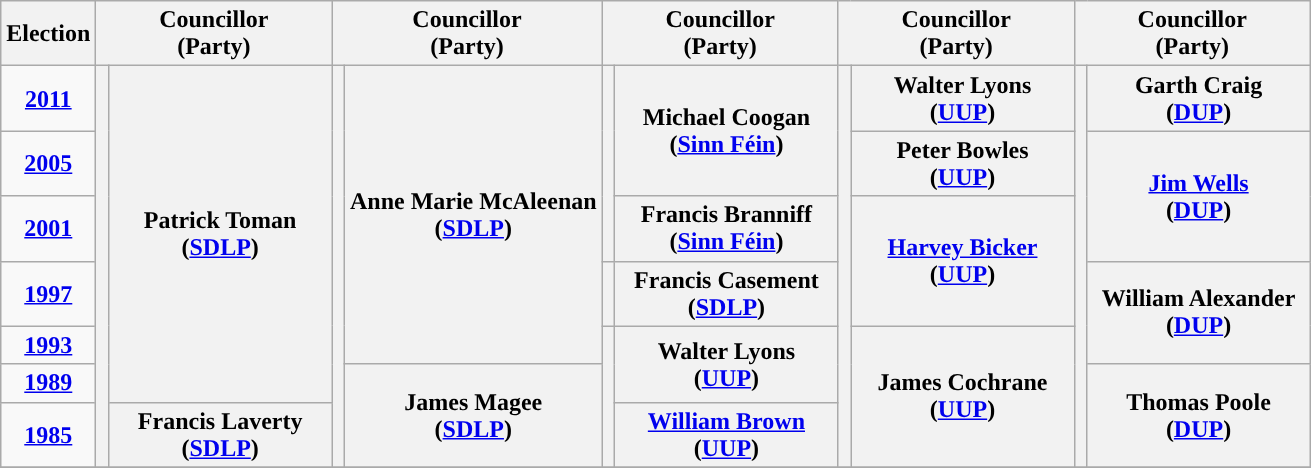<table class="wikitable" style="text-align:center">
<tr>
<th scope="col" width="50">Election</th>
<th scope="col" width="150" colspan = "2">Councillor<br> (Party)</th>
<th scope="col" width="150" colspan = "2">Councillor<br> (Party)</th>
<th scope="col" width="150" colspan = "2">Councillor<br> (Party)</th>
<th scope="col" width="150" colspan = "2">Councillor<br> (Party)</th>
<th scope="col" width="150" colspan = "2">Councillor<br> (Party)</th>
</tr>
<tr>
<td><strong><a href='#'>2011</a></strong></td>
<th rowspan="7" width="1" style="background-color: "></th>
<th rowspan = "6">Patrick Toman <br> (<a href='#'>SDLP</a>)</th>
<th rowspan="7" width="1" style="background-color: "></th>
<th rowspan = "5">Anne Marie McAleenan <br> (<a href='#'>SDLP</a>)</th>
<th rowspan="3" width="1" style="background-color: "></th>
<th rowspan = "2">Michael Coogan <br> (<a href='#'>Sinn Féin</a>)</th>
<th rowspan="7" width="1" style="background-color: "></th>
<th rowspan = "1">Walter Lyons <br> (<a href='#'>UUP</a>)</th>
<th rowspan="7" width="1" style="background-color: "></th>
<th rowspan = "1">Garth Craig <br> (<a href='#'>DUP</a>)</th>
</tr>
<tr>
<td><strong><a href='#'>2005</a></strong></td>
<th rowspan = "1">Peter Bowles <br> (<a href='#'>UUP</a>)</th>
<th rowspan = "2"><a href='#'>Jim Wells</a> <br> (<a href='#'>DUP</a>)</th>
</tr>
<tr>
<td><strong><a href='#'>2001</a></strong></td>
<th rowspan = "1">Francis Branniff <br> (<a href='#'>Sinn Féin</a>)</th>
<th rowspan = "2"><a href='#'>Harvey Bicker</a> <br> (<a href='#'>UUP</a>)</th>
</tr>
<tr>
<td><strong><a href='#'>1997</a></strong></td>
<th rowspan="1" width="1" style="background-color: "></th>
<th rowspan = "1">Francis Casement <br> (<a href='#'>SDLP</a>)</th>
<th rowspan = "2">William Alexander <br> (<a href='#'>DUP</a>)</th>
</tr>
<tr>
<td><strong><a href='#'>1993</a></strong></td>
<th rowspan="3" width="1" style="background-color: "></th>
<th rowspan = "2">Walter Lyons <br> (<a href='#'>UUP</a>)</th>
<th rowspan = "3">James Cochrane <br> (<a href='#'>UUP</a>)</th>
</tr>
<tr>
<td><strong><a href='#'>1989</a></strong></td>
<th rowspan = "2">James Magee <br> (<a href='#'>SDLP</a>)</th>
<th rowspan = "2">Thomas Poole <br> (<a href='#'>DUP</a>)</th>
</tr>
<tr>
<td><strong><a href='#'>1985</a></strong></td>
<th rowspan = "1">Francis Laverty <br> (<a href='#'>SDLP</a>)</th>
<th rowspan = "1"><a href='#'>William Brown</a> <br> (<a href='#'>UUP</a>)</th>
</tr>
<tr>
</tr>
</table>
